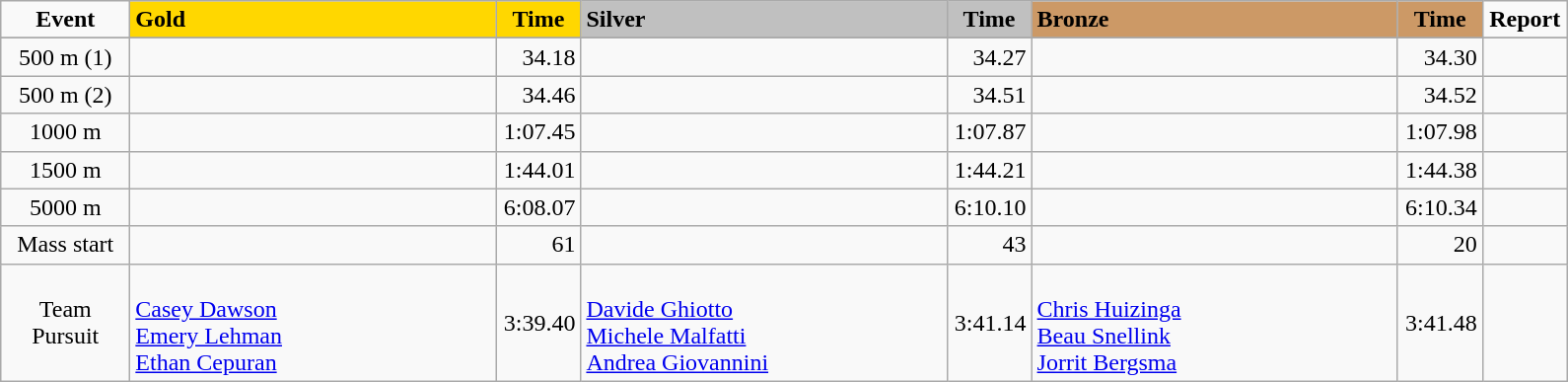<table class="wikitable">
<tr>
<td width="80" align="center"><strong>Event</strong></td>
<td width="240" bgcolor="gold"><strong>Gold</strong></td>
<td width="50" bgcolor="gold" align="center"><strong>Time</strong></td>
<td width="240" bgcolor="silver"><strong>Silver</strong></td>
<td width="50" bgcolor="silver" align="center"><strong>Time</strong></td>
<td width="240" bgcolor="#CC9966"><strong>Bronze</strong></td>
<td width="50" bgcolor="#CC9966" align="center"><strong>Time</strong></td>
<td width="50" align="center"><strong>Report</strong></td>
</tr>
<tr bgcolor="#cccccc">
</tr>
<tr>
<td align="center">500 m (1)</td>
<td></td>
<td align="right">34.18</td>
<td></td>
<td align="right">34.27</td>
<td></td>
<td align="right">34.30</td>
<td align="center"></td>
</tr>
<tr>
<td align="center">500 m (2)</td>
<td></td>
<td align="right">34.46</td>
<td></td>
<td align="right">34.51</td>
<td></td>
<td align="right">34.52</td>
<td align="center"></td>
</tr>
<tr>
<td align="center">1000 m</td>
<td></td>
<td align="right">1:07.45</td>
<td></td>
<td align="right">1:07.87</td>
<td></td>
<td align="right">1:07.98</td>
<td align="center"></td>
</tr>
<tr>
<td align="center">1500 m</td>
<td></td>
<td align="right">1:44.01</td>
<td></td>
<td align="right">1:44.21</td>
<td></td>
<td align="right">1:44.38</td>
<td align="center"></td>
</tr>
<tr>
<td align="center">5000 m</td>
<td></td>
<td align="right">6:08.07</td>
<td></td>
<td align="right">6:10.10</td>
<td></td>
<td align="right">6:10.34</td>
<td align="center"></td>
</tr>
<tr>
<td align="center">Mass start</td>
<td></td>
<td align="right">61</td>
<td></td>
<td align="right">43</td>
<td></td>
<td align="right">20</td>
<td align="center"></td>
</tr>
<tr>
<td align="center">Team Pursuit</td>
<td><br><a href='#'>Casey Dawson</a><br><a href='#'>Emery Lehman</a><br><a href='#'>Ethan Cepuran</a></td>
<td align="right">3:39.40</td>
<td><br><a href='#'>Davide Ghiotto</a><br><a href='#'>Michele Malfatti</a><br><a href='#'>Andrea Giovannini</a></td>
<td align="right">3:41.14</td>
<td><br><a href='#'>Chris Huizinga</a><br><a href='#'>Beau Snellink</a><br><a href='#'>Jorrit Bergsma</a></td>
<td align="right">3:41.48</td>
<td align="center"></td>
</tr>
</table>
